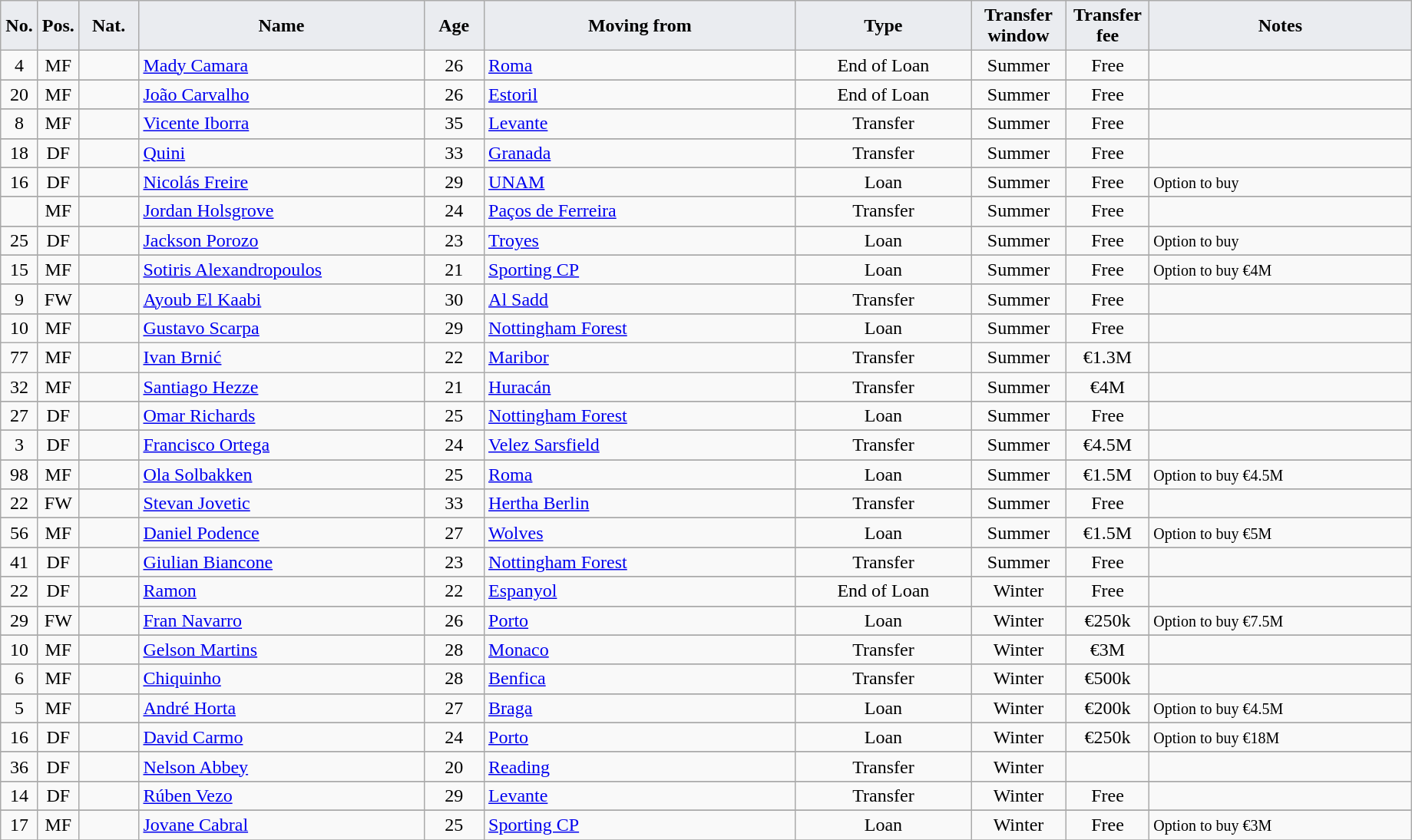<table class="wikitable" style="text-align:center">
<tr>
<th style="background:#eaecf0; color:#000000; width:25px;">Νο.</th>
<th style="background:#eaecf0; color:#000000; width:25px;">Pos.</th>
<th style="background:#eaecf0; color:#000000; width:45px;">Nat.</th>
<th style="background:#eaecf0; color:#000000; width:240px;">Name</th>
<th style="background:#eaecf0; color:#000000; width:45px;">Age</th>
<th style="background:#eaecf0; color:#000000; width:263px;">Moving from</th>
<th style="background:#eaecf0; color:#000000; width:145px;">Type</th>
<th style="background:#eaecf0; color:#000000; width:75px;">Transfer window</th>
<th style="background:#eaecf0; color:#000000; width:65px;">Transfer fee</th>
<th style="background:#eaecf0; color:#000000; width:220px;">Notes</th>
</tr>
<tr>
<td>4</td>
<td>MF</td>
<td></td>
<td style="text-align:left;"><a href='#'>Mady Camara</a></td>
<td>26</td>
<td style="text-align:left;"> <a href='#'>Roma</a></td>
<td>End of Loan</td>
<td>Summer</td>
<td>Free</td>
<td style="text-align:left;"></td>
</tr>
<tr>
</tr>
<tr>
<td>20</td>
<td>MF</td>
<td></td>
<td style="text-align:left;"><a href='#'>João Carvalho</a></td>
<td>26</td>
<td style="text-align:left;"> <a href='#'>Estoril</a></td>
<td>End of Loan</td>
<td>Summer</td>
<td>Free</td>
<td style="text-align:left;"></td>
</tr>
<tr>
</tr>
<tr>
<td>8</td>
<td>MF</td>
<td></td>
<td style="text-align:left;"><a href='#'>Vicente Iborra</a></td>
<td>35</td>
<td style="text-align:left;"> <a href='#'>Levante</a></td>
<td>Transfer</td>
<td>Summer</td>
<td>Free</td>
<td style="text-align:left;"></td>
</tr>
<tr>
</tr>
<tr>
<td>18</td>
<td>DF</td>
<td></td>
<td style="text-align:left;"><a href='#'>Quini</a></td>
<td>33</td>
<td style="text-align:left;"> <a href='#'>Granada</a></td>
<td>Transfer</td>
<td>Summer</td>
<td>Free</td>
<td style="text-align:left;"></td>
</tr>
<tr>
</tr>
<tr>
<td>16</td>
<td>DF</td>
<td></td>
<td style="text-align:left;"><a href='#'>Nicolás Freire</a></td>
<td>29</td>
<td style="text-align:left;"> <a href='#'>UNAM</a></td>
<td>Loan</td>
<td>Summer</td>
<td>Free</td>
<td style="text-align:left;"><small>Option to buy </small></td>
</tr>
<tr>
</tr>
<tr>
<td></td>
<td>MF</td>
<td></td>
<td style="text-align:left;"><a href='#'>Jordan Holsgrove</a></td>
<td>24</td>
<td style="text-align:left;"> <a href='#'>Paços de Ferreira</a></td>
<td>Transfer</td>
<td>Summer</td>
<td>Free</td>
<td style="text-align:left;"></td>
</tr>
<tr>
</tr>
<tr>
<td>25</td>
<td>DF</td>
<td></td>
<td style="text-align:left;"><a href='#'>Jackson Porozo</a></td>
<td>23</td>
<td style="text-align:left;"> <a href='#'>Troyes</a></td>
<td>Loan</td>
<td>Summer</td>
<td>Free</td>
<td style="text-align:left;"><small>Option to buy </small></td>
</tr>
<tr>
</tr>
<tr>
<td>15</td>
<td>MF</td>
<td></td>
<td style="text-align:left;"><a href='#'>Sotiris Alexandropoulos</a></td>
<td>21</td>
<td style="text-align:left;"> <a href='#'>Sporting CP</a></td>
<td>Loan</td>
<td>Summer</td>
<td>Free</td>
<td style="text-align:left;"><small>Option to buy €4M</small></td>
</tr>
<tr>
</tr>
<tr>
<td>9</td>
<td>FW</td>
<td></td>
<td style="text-align:left;"><a href='#'>Ayoub El Kaabi</a></td>
<td>30</td>
<td style="text-align:left;"> <a href='#'>Al Sadd</a></td>
<td>Transfer</td>
<td>Summer</td>
<td>Free</td>
<td style="text-align:left;"></td>
</tr>
<tr>
</tr>
<tr>
<td>10</td>
<td>MF</td>
<td></td>
<td style="text-align:left;"><a href='#'>Gustavo Scarpa</a></td>
<td>29</td>
<td style="text-align:left;"> <a href='#'>Nottingham Forest</a></td>
<td>Loan</td>
<td>Summer</td>
<td>Free</td>
<td style="text-align:left;"></td>
</tr>
<tr>
<td>77</td>
<td>MF</td>
<td></td>
<td style="text-align:left;"><a href='#'>Ivan Brnić</a></td>
<td>22</td>
<td style="text-align:left;"> <a href='#'>Maribor</a></td>
<td>Transfer</td>
<td>Summer</td>
<td>€1.3M</td>
<td style="text-align:left;"></td>
</tr>
<tr>
<td>32</td>
<td>MF</td>
<td></td>
<td style="text-align:left;"><a href='#'>Santiago Hezze</a></td>
<td>21</td>
<td style="text-align:left;"> <a href='#'>Huracán</a></td>
<td>Transfer</td>
<td>Summer</td>
<td>€4M</td>
<td style="text-align:left;"></td>
</tr>
<tr>
</tr>
<tr>
<td>27</td>
<td>DF</td>
<td></td>
<td style="text-align:left;"><a href='#'>Omar Richards</a></td>
<td>25</td>
<td style="text-align:left;"> <a href='#'>Nottingham Forest</a></td>
<td>Loan</td>
<td>Summer</td>
<td>Free</td>
<td style="text-align:left;"></td>
</tr>
<tr>
</tr>
<tr>
<td>3</td>
<td>DF</td>
<td></td>
<td style="text-align:left;"><a href='#'>Francisco Ortega</a></td>
<td>24</td>
<td style="text-align:left;"> <a href='#'>Velez Sarsfield</a></td>
<td>Transfer</td>
<td>Summer</td>
<td>€4.5M</td>
<td style="text-align:left;"></td>
</tr>
<tr>
</tr>
<tr>
<td>98</td>
<td>MF</td>
<td></td>
<td style="text-align:left;"><a href='#'>Ola Solbakken</a></td>
<td>25</td>
<td style="text-align:left;"> <a href='#'>Roma</a></td>
<td>Loan</td>
<td>Summer</td>
<td>€1.5M</td>
<td style="text-align:left;"><small>Option to buy €4.5M</small></td>
</tr>
<tr>
</tr>
<tr>
<td>22</td>
<td>FW</td>
<td></td>
<td style="text-align:left;"><a href='#'>Stevan Jovetic</a></td>
<td>33</td>
<td style="text-align:left;"> <a href='#'>Hertha Berlin</a></td>
<td>Transfer</td>
<td>Summer</td>
<td>Free</td>
<td style="text-align:left;"></td>
</tr>
<tr>
</tr>
<tr>
<td>56</td>
<td>MF</td>
<td></td>
<td style="text-align:left;"><a href='#'>Daniel Podence</a></td>
<td>27</td>
<td style="text-align:left;"> <a href='#'>Wolves</a></td>
<td>Loan</td>
<td>Summer</td>
<td>€1.5M</td>
<td style="text-align:left;"><small>Option to buy €5M</small></td>
</tr>
<tr>
</tr>
<tr>
<td>41</td>
<td>DF</td>
<td></td>
<td style="text-align:left;"><a href='#'>Giulian Biancone</a></td>
<td>23</td>
<td style="text-align:left;"> <a href='#'>Nottingham Forest</a></td>
<td>Transfer</td>
<td>Summer</td>
<td>Free</td>
<td style="text-align:left;"></td>
</tr>
<tr>
</tr>
<tr>
<td>22</td>
<td>DF</td>
<td></td>
<td style="text-align:left;"><a href='#'>Ramon</a></td>
<td>22</td>
<td style="text-align:left;"> <a href='#'>Espanyol</a></td>
<td>End of Loan</td>
<td>Winter</td>
<td>Free</td>
<td style="text-align:left;"></td>
</tr>
<tr>
</tr>
<tr>
<td>29</td>
<td>FW</td>
<td></td>
<td style="text-align:left;"><a href='#'>Fran Navarro</a></td>
<td>26</td>
<td style="text-align:left;"> <a href='#'>Porto</a></td>
<td>Loan</td>
<td>Winter</td>
<td>€250k</td>
<td style="text-align:left;"><small>Option to buy €7.5M</small></td>
</tr>
<tr>
</tr>
<tr>
<td>10</td>
<td>MF</td>
<td></td>
<td style="text-align:left;"><a href='#'>Gelson Martins</a></td>
<td>28</td>
<td style="text-align:left;"> <a href='#'>Monaco</a></td>
<td>Transfer</td>
<td>Winter</td>
<td>€3M</td>
<td style="text-align:left;"></td>
</tr>
<tr>
</tr>
<tr>
<td>6</td>
<td>MF</td>
<td></td>
<td style="text-align:left;"><a href='#'>Chiquinho</a></td>
<td>28</td>
<td style="text-align:left;"> <a href='#'>Benfica</a></td>
<td>Transfer</td>
<td>Winter</td>
<td>€500k</td>
<td style="text-align:left;"></td>
</tr>
<tr>
</tr>
<tr>
<td>5</td>
<td>MF</td>
<td></td>
<td style="text-align:left;"><a href='#'>André Horta</a></td>
<td>27</td>
<td style="text-align:left;"> <a href='#'>Braga</a></td>
<td>Loan</td>
<td>Winter</td>
<td>€200k</td>
<td style="text-align:left;"><small>Option to buy €4.5M</small></td>
</tr>
<tr>
</tr>
<tr>
<td>16</td>
<td>DF</td>
<td></td>
<td style="text-align:left;"><a href='#'>David Carmo</a></td>
<td>24</td>
<td style="text-align:left;"> <a href='#'>Porto</a></td>
<td>Loan</td>
<td>Winter</td>
<td>€250k</td>
<td style="text-align:left;"><small>Option to buy €18M</small></td>
</tr>
<tr>
</tr>
<tr>
<td>36</td>
<td>DF</td>
<td></td>
<td style="text-align:left;"><a href='#'>Nelson Abbey</a></td>
<td>20</td>
<td style="text-align:left;"> <a href='#'>Reading</a></td>
<td>Transfer</td>
<td>Winter</td>
<td></td>
<td style="text-align:left;"></td>
</tr>
<tr>
</tr>
<tr>
<td>14</td>
<td>DF</td>
<td></td>
<td style="text-align:left;"><a href='#'>Rúben Vezo</a></td>
<td>29</td>
<td style="text-align:left;"> <a href='#'>Levante</a></td>
<td>Transfer</td>
<td>Winter</td>
<td>Free</td>
<td style="text-align:left;"></td>
</tr>
<tr>
</tr>
<tr>
<td>17</td>
<td>MF</td>
<td></td>
<td style="text-align:left;"><a href='#'>Jovane Cabral</a></td>
<td>25</td>
<td style="text-align:left;"> <a href='#'>Sporting CP</a></td>
<td>Loan</td>
<td>Winter</td>
<td>Free</td>
<td style="text-align:left;"><small>Option to buy €3M</small></td>
</tr>
<tr>
</tr>
</table>
